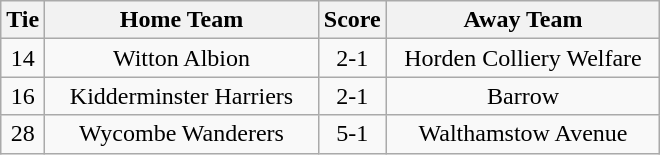<table class="wikitable" style="text-align:center;">
<tr>
<th width=20>Tie</th>
<th width=175>Home Team</th>
<th width=20>Score</th>
<th width=175>Away Team</th>
</tr>
<tr>
<td>14</td>
<td>Witton Albion</td>
<td>2-1</td>
<td>Horden Colliery Welfare</td>
</tr>
<tr>
<td>16</td>
<td>Kidderminster Harriers</td>
<td>2-1</td>
<td>Barrow</td>
</tr>
<tr>
<td>28</td>
<td>Wycombe Wanderers</td>
<td>5-1</td>
<td>Walthamstow Avenue</td>
</tr>
</table>
